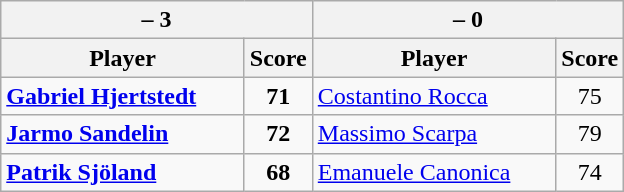<table class=wikitable>
<tr>
<th colspan=2> – 3</th>
<th colspan=2> – 0</th>
</tr>
<tr>
<th width=155>Player</th>
<th>Score</th>
<th width=155>Player</th>
<th>Score</th>
</tr>
<tr>
<td><strong><a href='#'>Gabriel Hjertstedt</a></strong></td>
<td align=center><strong>71</strong></td>
<td><a href='#'>Costantino Rocca</a></td>
<td align=center>75</td>
</tr>
<tr>
<td><strong><a href='#'>Jarmo Sandelin</a></strong></td>
<td align=center><strong>72</strong></td>
<td><a href='#'>Massimo Scarpa</a></td>
<td align=center>79</td>
</tr>
<tr>
<td><strong><a href='#'>Patrik Sjöland</a></strong></td>
<td align=center><strong>68</strong></td>
<td><a href='#'>Emanuele Canonica</a></td>
<td align=center>74</td>
</tr>
</table>
